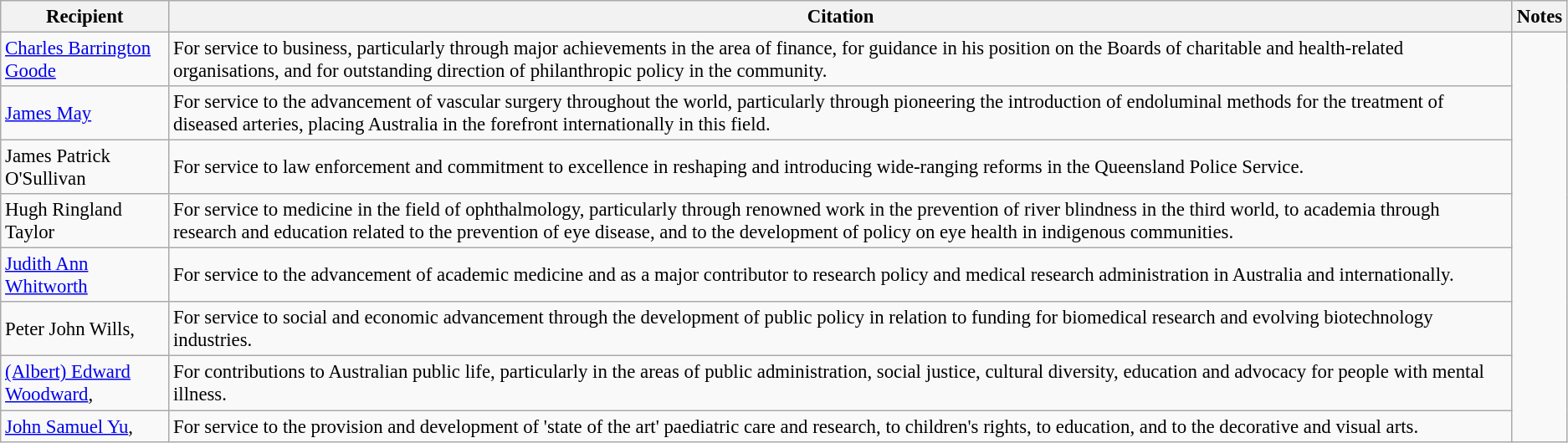<table class="wikitable" style="font-size:95%;">
<tr>
<th>Recipient</th>
<th>Citation</th>
<th>Notes</th>
</tr>
<tr>
<td><a href='#'>Charles Barrington Goode</a></td>
<td>For service to business, particularly through major achievements in the area of finance, for guidance in his position on the Boards of charitable and health-related organisations, and for outstanding direction of philanthropic policy in the community.</td>
<td rowspan=8></td>
</tr>
<tr>
<td> <a href='#'>James May</a></td>
<td>For service to the advancement of vascular surgery throughout the world, particularly through pioneering the introduction of endoluminal methods for the treatment of diseased arteries, placing Australia in the forefront internationally in this field.</td>
</tr>
<tr>
<td> James Patrick O'Sullivan </td>
<td>For service to law enforcement and commitment to excellence in reshaping and introducing wide-ranging reforms in the Queensland Police Service.</td>
</tr>
<tr>
<td> Hugh Ringland Taylor</td>
<td>For service to medicine in the field of ophthalmology, particularly through renowned work in the prevention of river blindness in the third world, to academia through research and education related to the prevention of eye disease, and to the development of policy on eye health in indigenous communities.</td>
</tr>
<tr>
<td> <a href='#'>Judith Ann Whitworth</a></td>
<td>For service to the advancement of academic medicine and as a major contributor to research policy and medical research administration in Australia and internationally.</td>
</tr>
<tr>
<td>Peter John Wills, </td>
<td>For service to social and economic advancement through the development of public policy in relation to funding for biomedical research and evolving biotechnology industries.</td>
</tr>
<tr>
<td> <a href='#'>(Albert) Edward Woodward</a>, </td>
<td>For contributions to Australian public life, particularly in the areas of public administration, social justice, cultural diversity, education and advocacy for people with mental illness.</td>
</tr>
<tr>
<td> <a href='#'>John Samuel Yu</a>, </td>
<td>For service to the provision and development of 'state of the art' paediatric care and research, to children's rights, to education, and to the decorative and visual arts.</td>
</tr>
</table>
